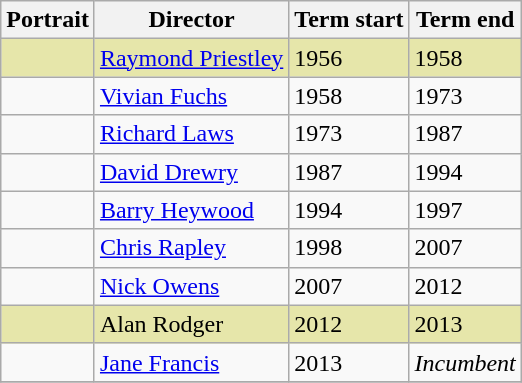<table class=wikitable style"text-align:center">
<tr>
<th>Portrait</th>
<th>Director</th>
<th>Term start</th>
<th>Term end</th>
</tr>
<tr>
<td bgcolor="#e6e6aa"></td>
<td bgcolor="#e6e6aa"><a href='#'>Raymond Priestley</a></td>
<td bgcolor="#e6e6aa">1956</td>
<td bgcolor="#e6e6aa">1958</td>
</tr>
<tr>
<td></td>
<td><a href='#'>Vivian Fuchs</a></td>
<td>1958</td>
<td>1973</td>
</tr>
<tr>
<td></td>
<td><a href='#'>Richard Laws</a></td>
<td>1973</td>
<td>1987</td>
</tr>
<tr>
<td></td>
<td><a href='#'>David Drewry</a></td>
<td>1987</td>
<td>1994</td>
</tr>
<tr>
<td></td>
<td><a href='#'>Barry Heywood</a></td>
<td>1994</td>
<td>1997</td>
</tr>
<tr>
<td></td>
<td><a href='#'>Chris Rapley</a></td>
<td>1998</td>
<td>2007</td>
</tr>
<tr>
<td></td>
<td><a href='#'>Nick Owens</a></td>
<td>2007</td>
<td>2012</td>
</tr>
<tr>
<td bgcolor="#e6e6aa"></td>
<td bgcolor="#e6e6aa">Alan Rodger</td>
<td bgcolor="#e6e6aa">2012</td>
<td bgcolor="#e6e6aa">2013</td>
</tr>
<tr>
<td></td>
<td><a href='#'>Jane Francis</a></td>
<td>2013</td>
<td><em>Incumbent</em></td>
</tr>
<tr>
</tr>
</table>
